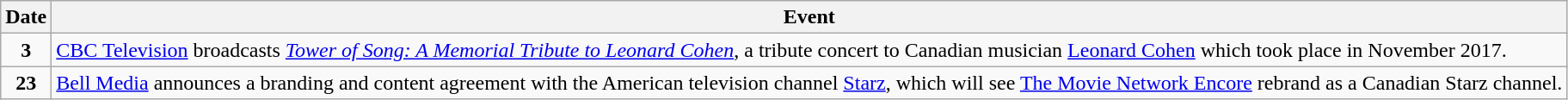<table class="wikitable">
<tr>
<th>Date</th>
<th>Event</th>
</tr>
<tr>
<td style="text-align:center;"><strong>3</strong></td>
<td><a href='#'>CBC Television</a> broadcasts <em><a href='#'>Tower of Song: A Memorial Tribute to Leonard Cohen</a></em>, a tribute concert to Canadian musician <a href='#'>Leonard Cohen</a> which took place in November 2017.</td>
</tr>
<tr>
<td style="text-align:center;"><strong>23</strong></td>
<td><a href='#'>Bell Media</a> announces a branding and content agreement with the American television channel <a href='#'>Starz</a>, which will see <a href='#'>The Movie Network Encore</a> rebrand as a Canadian Starz channel.</td>
</tr>
</table>
